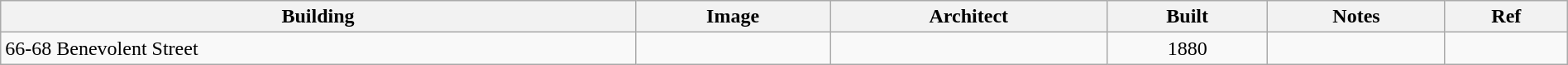<table class="wikitable sortable" style="width:100%">
<tr>
<th>Building</th>
<th class="unsortable">Image</th>
<th>Architect</th>
<th>Built</th>
<th class="unsortable">Notes</th>
<th class="unsortable">Ref</th>
</tr>
<tr>
<td>66-68 Benevolent Street</td>
<td align="center"></td>
<td></td>
<td align="center">1880</td>
<td></td>
<td align="center"></td>
</tr>
</table>
